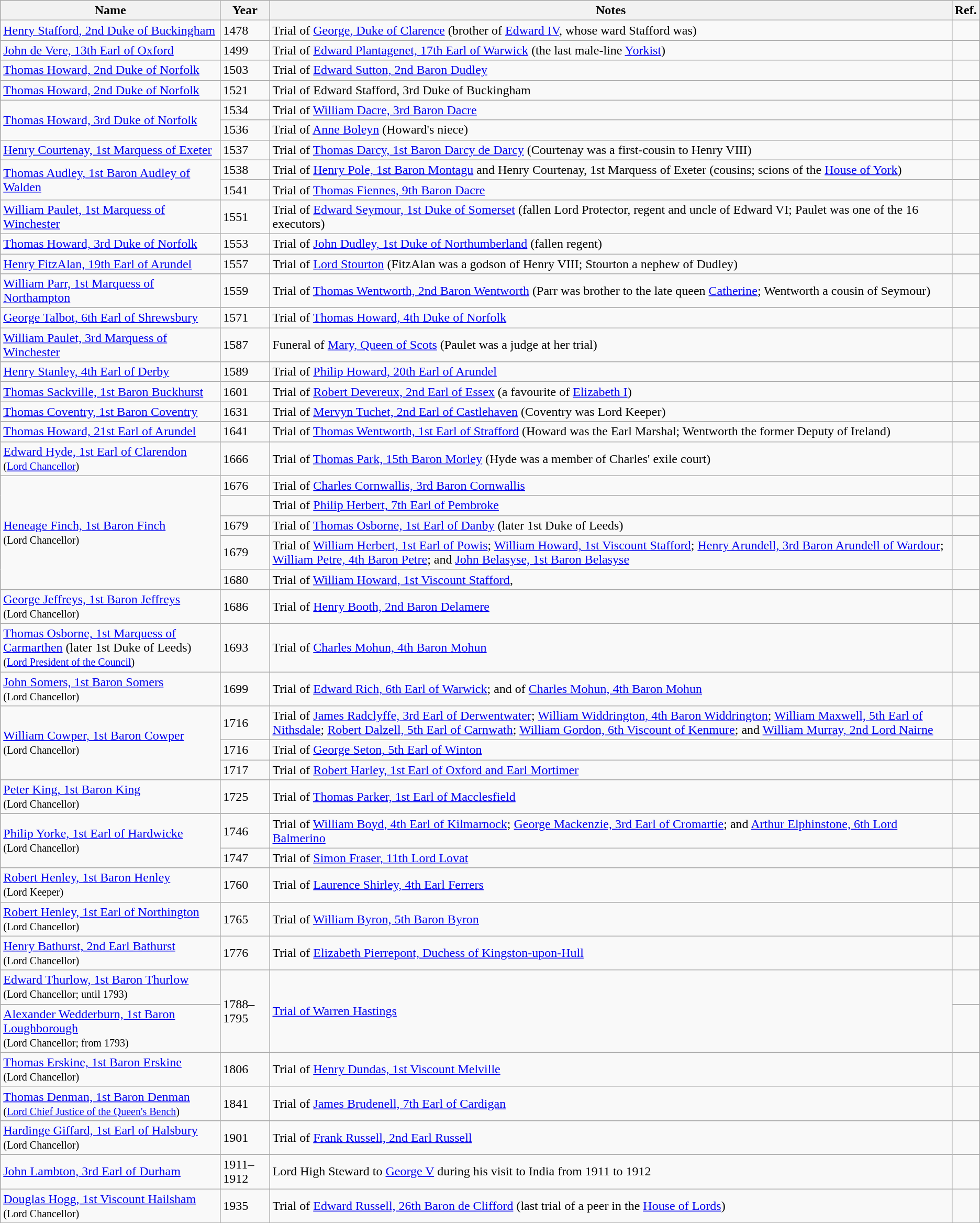<table class="wikitable">
<tr>
<th>Name</th>
<th>Year</th>
<th>Notes</th>
<th><abbr>Ref.</abbr></th>
</tr>
<tr>
<td><a href='#'>Henry Stafford, 2nd Duke of Buckingham</a></td>
<td>1478</td>
<td>Trial of <a href='#'>George, Duke of Clarence</a> (brother of <a href='#'>Edward IV</a>, whose ward Stafford was)</td>
<td></td>
</tr>
<tr>
<td><a href='#'>John de Vere, 13th Earl of Oxford</a></td>
<td>1499</td>
<td>Trial of <a href='#'>Edward Plantagenet, 17th Earl of Warwick</a> (the last male-line <a href='#'>Yorkist</a>)</td>
<td></td>
</tr>
<tr>
<td><a href='#'>Thomas Howard, 2nd Duke of Norfolk</a></td>
<td>1503</td>
<td>Trial of <a href='#'>Edward Sutton, 2nd Baron Dudley</a></td>
<td></td>
</tr>
<tr>
<td><a href='#'>Thomas Howard, 2nd Duke of Norfolk</a></td>
<td>1521</td>
<td>Trial of Edward Stafford, 3rd Duke of Buckingham</td>
<td></td>
</tr>
<tr>
<td rowspan="2"><a href='#'>Thomas Howard, 3rd Duke of Norfolk</a></td>
<td>1534</td>
<td>Trial of <a href='#'>William Dacre, 3rd Baron Dacre</a></td>
<td></td>
</tr>
<tr>
<td>1536</td>
<td>Trial of <a href='#'>Anne Boleyn</a> (Howard's niece)</td>
<td></td>
</tr>
<tr>
<td><a href='#'>Henry Courtenay, 1st Marquess of Exeter</a></td>
<td>1537</td>
<td>Trial of <a href='#'>Thomas Darcy, 1st Baron Darcy de Darcy</a> (Courtenay was a first-cousin to Henry VIII)</td>
<td></td>
</tr>
<tr>
<td rowspan="2"><a href='#'>Thomas Audley, 1st Baron Audley of Walden</a></td>
<td>1538</td>
<td>Trial of <a href='#'>Henry Pole, 1st Baron Montagu</a> and Henry Courtenay, 1st Marquess of Exeter (cousins; scions of the <a href='#'>House of York</a>)</td>
<td></td>
</tr>
<tr>
<td>1541</td>
<td>Trial of <a href='#'>Thomas Fiennes, 9th Baron Dacre</a></td>
<td></td>
</tr>
<tr>
<td><a href='#'>William Paulet, 1st Marquess of Winchester</a></td>
<td>1551</td>
<td>Trial of <a href='#'>Edward Seymour, 1st Duke of Somerset</a> (fallen Lord Protector, regent and uncle of Edward VI; Paulet was one of the 16 executors)</td>
<td></td>
</tr>
<tr>
<td><a href='#'>Thomas Howard, 3rd Duke of Norfolk</a></td>
<td>1553</td>
<td>Trial of <a href='#'>John Dudley, 1st Duke of Northumberland</a> (fallen regent)</td>
<td></td>
</tr>
<tr>
<td><a href='#'>Henry FitzAlan, 19th Earl of Arundel</a></td>
<td>1557</td>
<td>Trial of <a href='#'>Lord Stourton</a> (FitzAlan was a godson of Henry VIII; Stourton a nephew of Dudley)</td>
<td></td>
</tr>
<tr>
<td><a href='#'>William Parr, 1st Marquess of Northampton</a></td>
<td>1559</td>
<td>Trial of <a href='#'>Thomas Wentworth, 2nd Baron Wentworth</a> (Parr was brother to the late queen <a href='#'>Catherine</a>; Wentworth a cousin of Seymour)</td>
<td></td>
</tr>
<tr>
<td><a href='#'>George Talbot, 6th Earl of Shrewsbury</a></td>
<td>1571</td>
<td>Trial of <a href='#'>Thomas Howard, 4th Duke of Norfolk</a></td>
<td></td>
</tr>
<tr>
<td><a href='#'>William Paulet, 3rd Marquess of Winchester</a></td>
<td>1587</td>
<td>Funeral of <a href='#'>Mary, Queen of Scots</a> (Paulet was a judge at her trial)</td>
<td></td>
</tr>
<tr>
<td><a href='#'>Henry Stanley, 4th Earl of Derby</a></td>
<td>1589</td>
<td>Trial of <a href='#'>Philip Howard, 20th Earl of Arundel</a></td>
<td></td>
</tr>
<tr>
<td><a href='#'>Thomas Sackville, 1st Baron Buckhurst</a></td>
<td>1601</td>
<td>Trial of <a href='#'>Robert Devereux, 2nd Earl of Essex</a> (a favourite of <a href='#'>Elizabeth I</a>)</td>
<td></td>
</tr>
<tr>
<td><a href='#'>Thomas Coventry, 1st Baron Coventry</a></td>
<td>1631</td>
<td>Trial of <a href='#'>Mervyn Tuchet, 2nd Earl of Castlehaven</a> (Coventry was Lord Keeper)</td>
<td></td>
</tr>
<tr>
<td><a href='#'>Thomas Howard, 21st Earl of Arundel</a></td>
<td>1641</td>
<td>Trial of <a href='#'>Thomas Wentworth, 1st Earl of Strafford</a> (Howard was the Earl Marshal; Wentworth the former Deputy of Ireland)</td>
<td></td>
</tr>
<tr>
<td><a href='#'>Edward Hyde, 1st Earl of Clarendon</a><br><small>(<a href='#'>Lord Chancellor</a>)</small></td>
<td>1666</td>
<td>Trial of <a href='#'>Thomas Park, 15th Baron Morley</a> (Hyde was a member of Charles' exile court)</td>
<td></td>
</tr>
<tr>
<td rowspan="5"><a href='#'>Heneage Finch, 1st Baron Finch</a><br><small>(Lord Chancellor)</small></td>
<td>1676</td>
<td>Trial of <a href='#'>Charles Cornwallis, 3rd Baron Cornwallis</a></td>
<td></td>
</tr>
<tr>
<td></td>
<td>Trial of <a href='#'>Philip Herbert, 7th Earl of Pembroke</a></td>
<td></td>
</tr>
<tr>
<td>1679</td>
<td>Trial of <a href='#'>Thomas Osborne, 1st Earl of Danby</a> (later 1st Duke of Leeds)</td>
<td></td>
</tr>
<tr>
<td>1679</td>
<td>Trial of <a href='#'>William Herbert, 1st Earl of Powis</a>; <a href='#'>William Howard, 1st Viscount Stafford</a>; <a href='#'>Henry Arundell, 3rd Baron Arundell of Wardour</a>; <a href='#'>William Petre, 4th Baron Petre</a>; and <a href='#'>John Belasyse, 1st Baron Belasyse</a></td>
<td></td>
</tr>
<tr>
<td>1680</td>
<td>Trial of <a href='#'>William Howard, 1st Viscount Stafford</a>,</td>
<td></td>
</tr>
<tr>
<td><a href='#'>George Jeffreys, 1st Baron Jeffreys</a><br><small>(Lord Chancellor)</small></td>
<td>1686</td>
<td>Trial of <a href='#'>Henry Booth, 2nd Baron Delamere</a></td>
<td></td>
</tr>
<tr>
<td><a href='#'>Thomas Osborne, 1st Marquess of Carmarthen</a> (later 1st Duke of Leeds)<br><small>(<a href='#'>Lord President of the Council</a>)</small></td>
<td>1693</td>
<td>Trial of <a href='#'>Charles Mohun, 4th Baron Mohun</a></td>
<td></td>
</tr>
<tr>
<td><a href='#'>John Somers, 1st Baron Somers</a><br><small>(Lord Chancellor)</small></td>
<td>1699</td>
<td>Trial of <a href='#'>Edward Rich, 6th Earl of Warwick</a>; and of <a href='#'>Charles Mohun, 4th Baron Mohun</a></td>
<td></td>
</tr>
<tr>
<td rowspan="3"><a href='#'>William Cowper, 1st Baron Cowper</a><br><small>(Lord Chancellor)</small></td>
<td>1716</td>
<td>Trial of <a href='#'>James Radclyffe, 3rd Earl of Derwentwater</a>; <a href='#'>William Widdrington, 4th Baron Widdrington</a>; <a href='#'>William Maxwell, 5th Earl of Nithsdale</a>; <a href='#'>Robert Dalzell, 5th Earl of Carnwath</a>; <a href='#'>William Gordon, 6th Viscount of Kenmure</a>; and <a href='#'>William Murray, 2nd Lord Nairne</a></td>
<td></td>
</tr>
<tr>
<td>1716</td>
<td>Trial of <a href='#'>George Seton, 5th Earl of Winton</a></td>
<td></td>
</tr>
<tr>
<td>1717</td>
<td>Trial of <a href='#'>Robert Harley, 1st Earl of Oxford and Earl Mortimer</a></td>
<td></td>
</tr>
<tr>
<td><a href='#'>Peter King, 1st Baron King</a><br><small>(Lord Chancellor)</small></td>
<td>1725</td>
<td>Trial of <a href='#'>Thomas Parker, 1st Earl of Macclesfield</a></td>
<td></td>
</tr>
<tr>
<td rowspan="2"><a href='#'>Philip Yorke, 1st Earl of Hardwicke</a><br><small>(Lord Chancellor)</small></td>
<td>1746</td>
<td>Trial of <a href='#'>William Boyd, 4th Earl of Kilmarnock</a>; <a href='#'>George Mackenzie, 3rd Earl of Cromartie</a>; and <a href='#'>Arthur Elphinstone, 6th Lord Balmerino</a></td>
<td></td>
</tr>
<tr>
<td>1747</td>
<td>Trial of <a href='#'>Simon Fraser, 11th Lord Lovat</a></td>
<td></td>
</tr>
<tr>
<td><a href='#'>Robert Henley, 1st Baron Henley</a><br><small>(Lord Keeper)</small></td>
<td>1760</td>
<td>Trial of <a href='#'>Laurence Shirley, 4th Earl Ferrers</a></td>
<td></td>
</tr>
<tr>
<td><a href='#'>Robert Henley, 1st Earl of Northington</a><br><small>(Lord Chancellor)</small></td>
<td>1765</td>
<td>Trial of <a href='#'>William Byron, 5th Baron Byron</a></td>
<td></td>
</tr>
<tr>
<td><a href='#'>Henry Bathurst, 2nd Earl Bathurst</a><br><small>(Lord Chancellor)</small></td>
<td>1776</td>
<td>Trial of <a href='#'>Elizabeth Pierrepont, Duchess of Kingston-upon-Hull</a></td>
<td></td>
</tr>
<tr>
<td><a href='#'>Edward Thurlow, 1st Baron Thurlow</a><br><small>(Lord Chancellor; until 1793)</small></td>
<td rowspan="2">1788–1795</td>
<td rowspan="2"><a href='#'>Trial of Warren Hastings</a></td>
<td></td>
</tr>
<tr>
<td><a href='#'>Alexander Wedderburn, 1st Baron Loughborough</a><br><small>(Lord Chancellor; from 1793)</small></td>
<td></td>
</tr>
<tr>
<td><a href='#'>Thomas Erskine, 1st Baron Erskine</a><br><small>(Lord Chancellor)</small></td>
<td>1806</td>
<td>Trial of <a href='#'>Henry Dundas, 1st Viscount Melville</a></td>
<td></td>
</tr>
<tr>
<td><a href='#'>Thomas Denman, 1st Baron Denman</a><br><small>(<a href='#'>Lord Chief Justice of the Queen's Bench</a>)</small></td>
<td>1841</td>
<td>Trial of <a href='#'>James Brudenell, 7th Earl of Cardigan</a></td>
<td></td>
</tr>
<tr>
<td><a href='#'>Hardinge Giffard, 1st Earl of Halsbury</a><br><small>(Lord Chancellor)</small></td>
<td>1901</td>
<td>Trial of <a href='#'>Frank Russell, 2nd Earl Russell</a></td>
<td></td>
</tr>
<tr>
<td><a href='#'>John Lambton, 3rd Earl of Durham</a></td>
<td>1911–1912</td>
<td>Lord High Steward to <a href='#'>George V</a> during his visit to India from 1911 to 1912</td>
<td></td>
</tr>
<tr>
<td><a href='#'>Douglas Hogg, 1st Viscount Hailsham</a><br><small>(Lord Chancellor)</small></td>
<td>1935</td>
<td>Trial of <a href='#'>Edward Russell, 26th Baron de Clifford</a> (last trial of a peer in the <a href='#'>House of Lords</a>)</td>
<td></td>
</tr>
<tr>
</tr>
</table>
